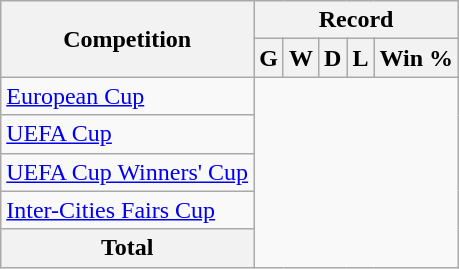<table class="wikitable" style="text-align: center">
<tr>
<th rowspan="2">Competition</th>
<th colspan="5">Record</th>
</tr>
<tr>
<th>G</th>
<th>W</th>
<th>D</th>
<th>L</th>
<th>Win %</th>
</tr>
<tr>
<td align=left><a href='#'>European Cup</a><br></td>
</tr>
<tr>
<td align=left><a href='#'>UEFA Cup</a><br></td>
</tr>
<tr>
<td align=left><a href='#'>UEFA Cup Winners' Cup</a><br></td>
</tr>
<tr>
<td align=left><a href='#'>Inter-Cities Fairs Cup</a><br></td>
</tr>
<tr>
<th>Total<br></th>
</tr>
</table>
